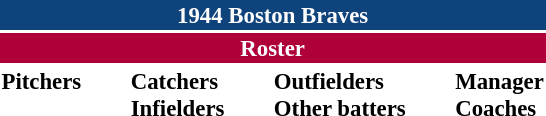<table class="toccolours" style="font-size: 95%;">
<tr>
<th colspan="10" style="background-color: #0f437c; color: white; text-align: center;">1944 Boston Braves</th>
</tr>
<tr>
<td colspan="10" style="background-color: #af0039; color: white; text-align: center;"><strong>Roster</strong></td>
</tr>
<tr>
<td valign="top"><strong>Pitchers</strong><br>











</td>
<td width="25px"></td>
<td valign="top"><strong>Catchers</strong><br>



<strong>Infielders</strong>












</td>
<td width="25px"></td>
<td valign="top"><strong>Outfielders</strong><br>





<strong>Other batters</strong>
</td>
<td width="25px"></td>
<td valign="top"><strong>Manager</strong><br>
<strong>Coaches</strong>

</td>
</tr>
</table>
